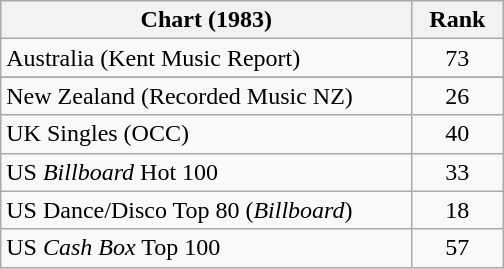<table class="wikitable sortable">
<tr>
<th style="width: 200pt;">Chart (1983)</th>
<th style="width: 40pt;">Rank</th>
</tr>
<tr>
<td>Australia (Kent Music Report)</td>
<td align="center">73</td>
</tr>
<tr>
</tr>
<tr>
<td>New Zealand (Recorded Music NZ)</td>
<td align="center">26</td>
</tr>
<tr>
<td>UK Singles (OCC)</td>
<td align="center">40</td>
</tr>
<tr>
<td>US <em>Billboard</em> Hot 100</td>
<td align="center">33</td>
</tr>
<tr>
<td>US Dance/Disco Top 80 (<em>Billboard</em>)</td>
<td align="center">18</td>
</tr>
<tr>
<td>US <em>Cash Box</em> Top 100</td>
<td align="center">57</td>
</tr>
</table>
